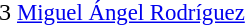<table cellspacing=0 cellpadding=0>
<tr>
<td><div>3 </div></td>
<td style="font-size: 95%"> <a href='#'>Miguel Ángel Rodríguez</a></td>
</tr>
</table>
